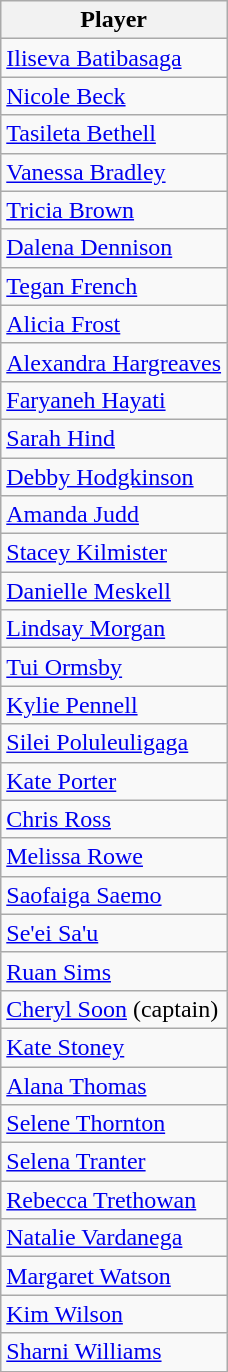<table class=wikitable>
<tr>
<th>Player</th>
</tr>
<tr>
<td><a href='#'>Iliseva Batibasaga</a></td>
</tr>
<tr>
<td><a href='#'>Nicole Beck</a></td>
</tr>
<tr>
<td><a href='#'>Tasileta Bethell</a></td>
</tr>
<tr>
<td><a href='#'>Vanessa Bradley</a></td>
</tr>
<tr>
<td><a href='#'>Tricia Brown</a></td>
</tr>
<tr>
<td><a href='#'>Dalena Dennison</a></td>
</tr>
<tr>
<td><a href='#'>Tegan French</a></td>
</tr>
<tr>
<td><a href='#'>Alicia Frost</a></td>
</tr>
<tr>
<td><a href='#'>Alexandra Hargreaves</a></td>
</tr>
<tr>
<td><a href='#'>Faryaneh Hayati</a></td>
</tr>
<tr>
<td><a href='#'>Sarah Hind</a></td>
</tr>
<tr>
<td><a href='#'>Debby Hodgkinson</a></td>
</tr>
<tr>
<td><a href='#'>Amanda Judd</a></td>
</tr>
<tr>
<td><a href='#'>Stacey Kilmister</a></td>
</tr>
<tr>
<td><a href='#'>Danielle Meskell</a></td>
</tr>
<tr>
<td><a href='#'>Lindsay Morgan</a></td>
</tr>
<tr>
<td><a href='#'>Tui Ormsby</a></td>
</tr>
<tr>
<td><a href='#'>Kylie Pennell</a></td>
</tr>
<tr>
<td><a href='#'>Silei Poluleuligaga</a></td>
</tr>
<tr>
<td><a href='#'>Kate Porter</a></td>
</tr>
<tr>
<td><a href='#'>Chris Ross</a></td>
</tr>
<tr>
<td><a href='#'>Melissa Rowe</a></td>
</tr>
<tr>
<td><a href='#'>Saofaiga Saemo</a></td>
</tr>
<tr>
<td><a href='#'>Se'ei Sa'u</a></td>
</tr>
<tr>
<td><a href='#'>Ruan Sims</a></td>
</tr>
<tr>
<td><a href='#'>Cheryl Soon</a> (captain)</td>
</tr>
<tr>
<td><a href='#'>Kate Stoney</a></td>
</tr>
<tr>
<td><a href='#'>Alana Thomas</a></td>
</tr>
<tr>
<td><a href='#'>Selene Thornton</a></td>
</tr>
<tr>
<td><a href='#'>Selena Tranter</a></td>
</tr>
<tr>
<td><a href='#'>Rebecca Trethowan</a></td>
</tr>
<tr>
<td><a href='#'>Natalie Vardanega</a></td>
</tr>
<tr>
<td><a href='#'>Margaret Watson</a></td>
</tr>
<tr>
<td><a href='#'>Kim Wilson</a></td>
</tr>
<tr>
<td><a href='#'>Sharni Williams</a></td>
</tr>
</table>
